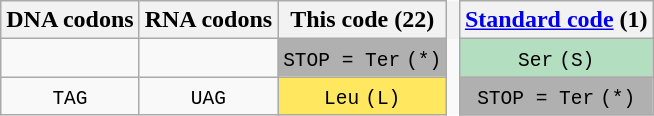<table class="wikitable" style="border: none; text-align: center;">
<tr>
<th>DNA codons</th>
<th>RNA codons</th>
<th>This code (22)</th>
<th style="border: none; width: 1px;"></th>
<th><a href='#'>Standard code</a> (1)</th>
</tr>
<tr>
<td></td>
<td></td>
<td style="background-color:#B0B0B0;"><code>STOP = Ter</code> <code>(*)</code></td>
<td style="border: none; width: 1px;"></td>
<td style="background-color:#b3dec0;"><code>Ser</code> <code>(S)</code></td>
</tr>
<tr>
<td><code>TAG</code></td>
<td><code>UAG</code></td>
<td style="background-color:#ffe75f;"><code>Leu</code> <code>(L)</code></td>
<td style="border: none; width: 1px;"></td>
<td style="background-color:#B0B0B0;"><code>STOP = Ter</code> <code>(*)</code></td>
</tr>
</table>
